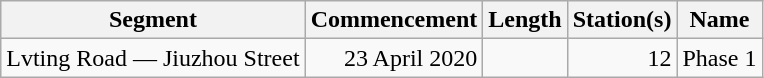<table class="wikitable" style="border-collapse: collapse; text-align: right;">
<tr>
<th>Segment</th>
<th>Commencement</th>
<th>Length</th>
<th>Station(s)</th>
<th>Name</th>
</tr>
<tr>
<td style="text-align: left;">Lvting Road — Jiuzhou Street</td>
<td>23 April 2020</td>
<td></td>
<td>12</td>
<td style="text-align: left;">Phase 1</td>
</tr>
</table>
